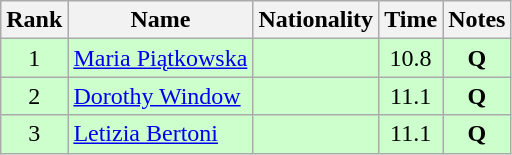<table class="wikitable sortable" style="text-align:center">
<tr>
<th>Rank</th>
<th>Name</th>
<th>Nationality</th>
<th>Time</th>
<th>Notes</th>
</tr>
<tr bgcolor=ccffcc>
<td>1</td>
<td align=left><a href='#'>Maria Piątkowska</a></td>
<td align=left></td>
<td>10.8</td>
<td><strong>Q</strong></td>
</tr>
<tr bgcolor=ccffcc>
<td>2</td>
<td align=left><a href='#'>Dorothy Window</a></td>
<td align=left></td>
<td>11.1</td>
<td><strong>Q</strong></td>
</tr>
<tr bgcolor=ccffcc>
<td>3</td>
<td align=left><a href='#'>Letizia Bertoni</a></td>
<td align=left></td>
<td>11.1</td>
<td><strong>Q</strong></td>
</tr>
</table>
